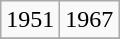<table class="wikitable">
<tr>
<td>1951</td>
<td>1967</td>
</tr>
<tr>
</tr>
</table>
